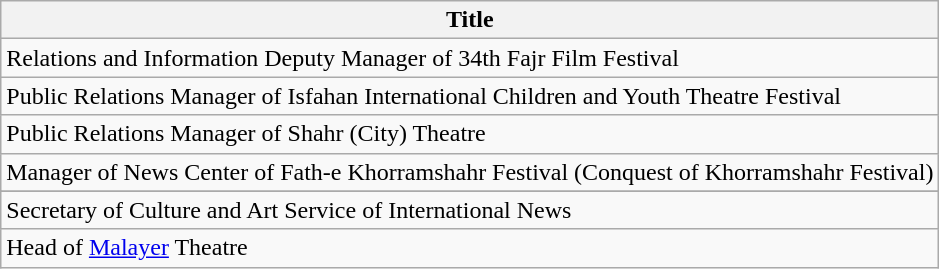<table class="wikitable sortable">
<tr>
<th>Title</th>
</tr>
<tr>
<td>Relations and Information Deputy Manager of 34th Fajr Film Festival</td>
</tr>
<tr>
<td>Public Relations Manager of Isfahan International Children and Youth Theatre Festival</td>
</tr>
<tr>
<td>Public Relations Manager of Shahr (City) Theatre</td>
</tr>
<tr>
<td>Manager of News Center of Fath-e Khorramshahr Festival (Conquest of Khorramshahr Festival)</td>
</tr>
<tr Manager of News Center of >
</tr>
<tr>
<td>Secretary of Culture and Art Service of International News</td>
</tr>
<tr>
<td>Head of <a href='#'>Malayer</a> Theatre</td>
</tr>
</table>
